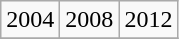<table class="wikitable">
<tr>
<td>2004</td>
<td>2008</td>
<td>2012</td>
</tr>
<tr>
</tr>
</table>
